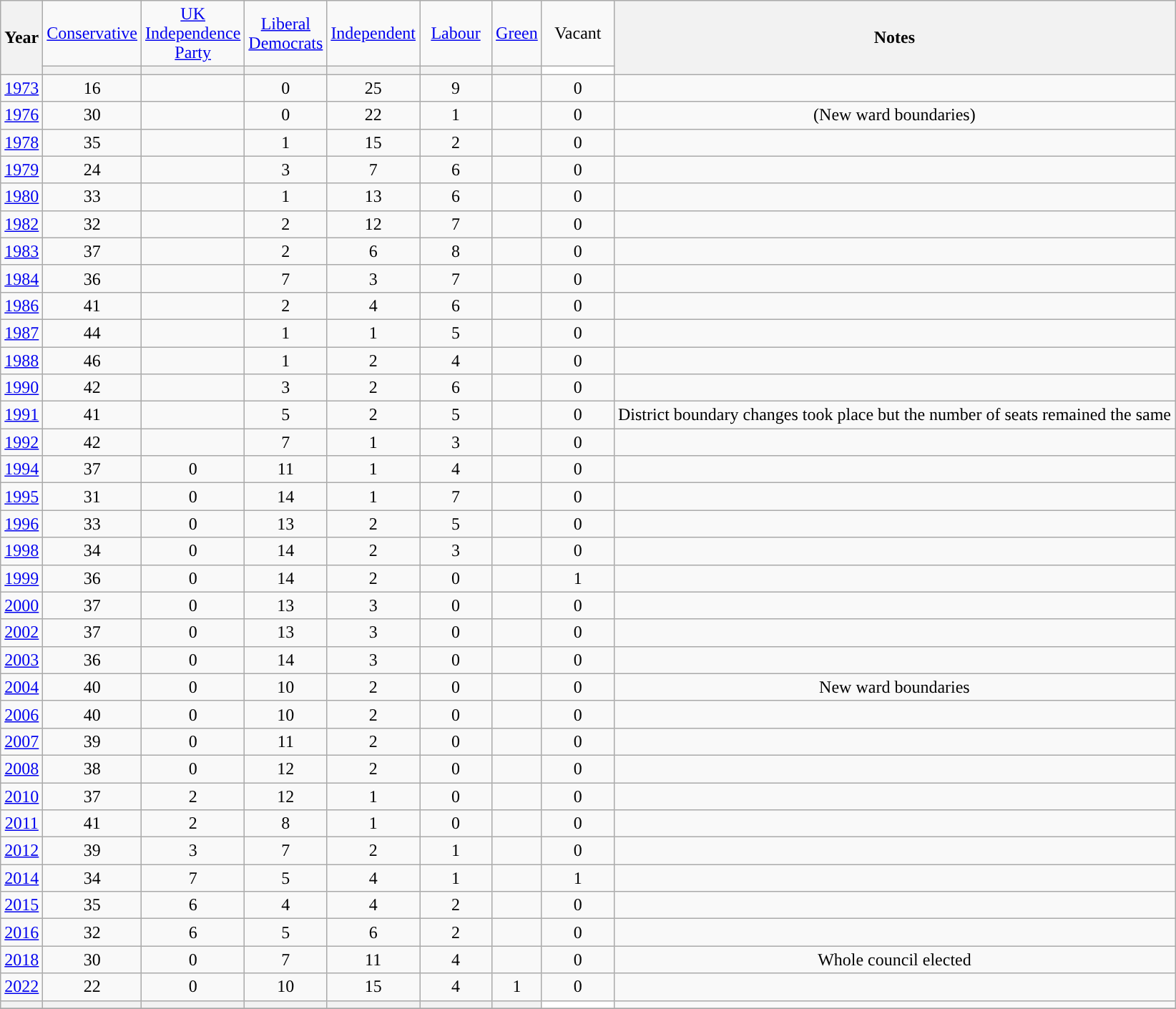<table class=wikitable style=text-align:center>
<tr>
<th rowspan=2>Year</th>
<td width="60"><a href='#'>Conservative</a></td>
<td width="60"><a href='#'>UK Independence Party</a></td>
<td width="60"><a href='#'>Liberal Democrats</a></td>
<td width="60"><a href='#'>Independent</a></td>
<td width="60"><a href='#'>Labour</a></td>
<td><a href='#'>Green</a></td>
<td width="60">Vacant</td>
<th rowspan="2">Notes</th>
</tr>
<tr>
<th style="background-color: "></th>
<th style="background-color: "></th>
<th style="background-color: "></th>
<th style="background-color: "></th>
<th style="background-color: "></th>
<th style="background-color: "></th>
<th style="background-color: white; width: 3px;"></th>
</tr>
<tr>
<td><a href='#'>1973</a></td>
<td>16</td>
<td></td>
<td>0</td>
<td>25</td>
<td>9</td>
<td></td>
<td>0</td>
<td></td>
</tr>
<tr>
<td><a href='#'>1976</a></td>
<td>30</td>
<td></td>
<td>0</td>
<td>22</td>
<td>1</td>
<td></td>
<td>0</td>
<td>(New ward boundaries)</td>
</tr>
<tr>
<td><a href='#'>1978</a></td>
<td>35</td>
<td></td>
<td>1</td>
<td>15</td>
<td>2</td>
<td></td>
<td>0</td>
<td></td>
</tr>
<tr>
<td><a href='#'>1979</a></td>
<td>24</td>
<td></td>
<td>3</td>
<td>7</td>
<td>6</td>
<td></td>
<td>0</td>
<td></td>
</tr>
<tr>
<td><a href='#'>1980</a></td>
<td>33</td>
<td></td>
<td>1</td>
<td>13</td>
<td>6</td>
<td></td>
<td>0</td>
<td></td>
</tr>
<tr>
<td><a href='#'>1982</a></td>
<td>32</td>
<td></td>
<td>2</td>
<td>12</td>
<td>7</td>
<td></td>
<td>0</td>
<td></td>
</tr>
<tr>
<td><a href='#'>1983</a></td>
<td>37</td>
<td></td>
<td>2</td>
<td>6</td>
<td>8</td>
<td></td>
<td>0</td>
<td></td>
</tr>
<tr>
<td><a href='#'>1984</a></td>
<td>36</td>
<td></td>
<td>7</td>
<td>3</td>
<td>7</td>
<td></td>
<td>0</td>
<td></td>
</tr>
<tr>
<td><a href='#'>1986</a></td>
<td>41</td>
<td></td>
<td>2</td>
<td>4</td>
<td>6</td>
<td></td>
<td>0</td>
<td></td>
</tr>
<tr>
<td><a href='#'>1987</a></td>
<td>44</td>
<td></td>
<td>1</td>
<td>1</td>
<td>5</td>
<td></td>
<td>0</td>
<td></td>
</tr>
<tr>
<td><a href='#'>1988</a></td>
<td>46</td>
<td></td>
<td>1</td>
<td>2</td>
<td>4</td>
<td></td>
<td>0</td>
<td></td>
</tr>
<tr>
<td><a href='#'>1990</a></td>
<td>42</td>
<td></td>
<td>3</td>
<td>2</td>
<td>6</td>
<td></td>
<td>0</td>
<td></td>
</tr>
<tr>
<td><a href='#'>1991</a></td>
<td>41</td>
<td></td>
<td>5</td>
<td>2</td>
<td>5</td>
<td></td>
<td>0</td>
<td>District boundary changes took place but the number of seats remained the same</td>
</tr>
<tr>
<td><a href='#'>1992</a></td>
<td>42</td>
<td></td>
<td>7</td>
<td>1</td>
<td>3</td>
<td></td>
<td>0</td>
<td></td>
</tr>
<tr>
<td><a href='#'>1994</a></td>
<td>37</td>
<td>0</td>
<td>11</td>
<td>1</td>
<td>4</td>
<td></td>
<td>0</td>
<td></td>
</tr>
<tr>
<td><a href='#'>1995</a></td>
<td>31</td>
<td>0</td>
<td>14</td>
<td>1</td>
<td>7</td>
<td></td>
<td>0</td>
<td></td>
</tr>
<tr>
<td><a href='#'>1996</a></td>
<td>33</td>
<td>0</td>
<td>13</td>
<td>2</td>
<td>5</td>
<td></td>
<td>0</td>
<td></td>
</tr>
<tr>
<td><a href='#'>1998</a></td>
<td>34</td>
<td>0</td>
<td>14</td>
<td>2</td>
<td>3</td>
<td></td>
<td>0</td>
<td></td>
</tr>
<tr>
<td><a href='#'>1999</a></td>
<td>36</td>
<td>0</td>
<td>14</td>
<td>2</td>
<td>0</td>
<td></td>
<td>1</td>
<td></td>
</tr>
<tr>
<td><a href='#'>2000</a></td>
<td>37</td>
<td>0</td>
<td>13</td>
<td>3</td>
<td>0</td>
<td></td>
<td>0</td>
<td></td>
</tr>
<tr>
<td><a href='#'>2002</a></td>
<td>37</td>
<td>0</td>
<td>13</td>
<td>3</td>
<td>0</td>
<td></td>
<td>0</td>
<td></td>
</tr>
<tr>
<td><a href='#'>2003</a></td>
<td>36</td>
<td>0</td>
<td>14</td>
<td>3</td>
<td>0</td>
<td></td>
<td>0</td>
<td></td>
</tr>
<tr>
<td><a href='#'>2004</a></td>
<td>40</td>
<td>0</td>
<td>10</td>
<td>2</td>
<td>0</td>
<td></td>
<td>0</td>
<td>New ward boundaries</td>
</tr>
<tr>
<td><a href='#'>2006</a></td>
<td>40</td>
<td>0</td>
<td>10</td>
<td>2</td>
<td>0</td>
<td></td>
<td>0</td>
<td></td>
</tr>
<tr>
<td><a href='#'>2007</a></td>
<td>39</td>
<td>0</td>
<td>11</td>
<td>2</td>
<td>0</td>
<td></td>
<td>0</td>
<td></td>
</tr>
<tr>
<td><a href='#'>2008</a></td>
<td>38</td>
<td>0</td>
<td>12</td>
<td>2</td>
<td>0</td>
<td></td>
<td>0</td>
<td></td>
</tr>
<tr>
<td><a href='#'>2010</a></td>
<td>37</td>
<td>2</td>
<td>12</td>
<td>1</td>
<td>0</td>
<td></td>
<td>0</td>
<td></td>
</tr>
<tr>
<td><a href='#'>2011</a></td>
<td>41</td>
<td>2</td>
<td>8</td>
<td>1</td>
<td>0</td>
<td></td>
<td>0</td>
<td></td>
</tr>
<tr>
<td><a href='#'>2012</a></td>
<td>39</td>
<td>3</td>
<td>7</td>
<td>2</td>
<td>1</td>
<td></td>
<td>0</td>
<td></td>
</tr>
<tr>
<td><a href='#'>2014</a></td>
<td>34</td>
<td>7</td>
<td>5</td>
<td>4</td>
<td>1</td>
<td></td>
<td>1</td>
<td></td>
</tr>
<tr>
<td><a href='#'>2015</a></td>
<td>35</td>
<td>6</td>
<td>4</td>
<td>4</td>
<td>2</td>
<td></td>
<td>0</td>
<td></td>
</tr>
<tr>
<td><a href='#'>2016</a></td>
<td>32</td>
<td>6</td>
<td>5</td>
<td>6</td>
<td>2</td>
<td></td>
<td>0</td>
<td></td>
</tr>
<tr>
<td><a href='#'>2018</a></td>
<td>30</td>
<td>0</td>
<td>7</td>
<td>11</td>
<td>4</td>
<td></td>
<td>0</td>
<td>Whole council elected</td>
</tr>
<tr>
<td><a href='#'>2022</a></td>
<td>22</td>
<td>0</td>
<td>10</td>
<td>15</td>
<td>4</td>
<td>1</td>
<td>0</td>
<td></td>
</tr>
<tr>
<th></th>
<th style="background-color: "></th>
<th style="background-color: "></th>
<th style="background-color: "></th>
<th style="background-color: "></th>
<th style="background-color: "></th>
<th style="background-color: "></th>
<th style="background-color: white; width: 3px;"></th>
<td></td>
</tr>
<tr>
</tr>
</table>
